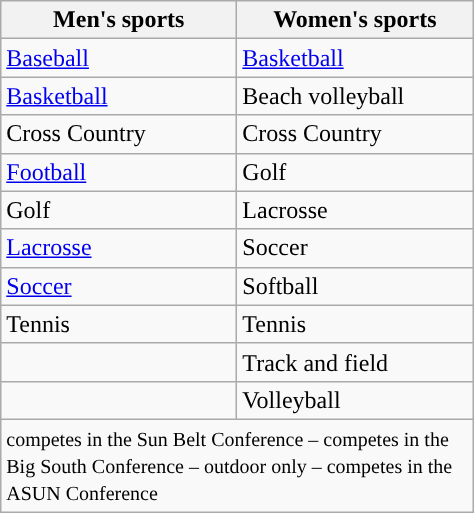<table class= wikitable>
<tr>
<th width=150px>Men's sports</th>
<th width=150px>Women's sports</th>
</tr>
<tr>
<td><a href='#'>Baseball</a></td>
<td><a href='#'>Basketball</a></td>
</tr>
<tr>
<td><a href='#'>Basketball</a></td>
<td>Beach volleyball</td>
</tr>
<tr>
<td>Cross Country</td>
<td>Cross Country</td>
</tr>
<tr>
<td><a href='#'>Football</a></td>
<td>Golf</td>
</tr>
<tr>
<td>Golf</td>
<td>Lacrosse</td>
</tr>
<tr>
<td><a href='#'>Lacrosse</a></td>
<td>Soccer</td>
</tr>
<tr>
<td><a href='#'>Soccer</a></td>
<td>Softball</td>
</tr>
<tr>
<td>Tennis</td>
<td>Tennis</td>
</tr>
<tr>
<td></td>
<td>Track and field</td>
</tr>
<tr>
<td></td>
<td>Volleyball</td>
</tr>
<tr>
<td colspan=2><small>competes in the Sun Belt Conference – competes in the Big South Conference – outdoor only – competes in the ASUN Conference</small></td>
</tr>
</table>
